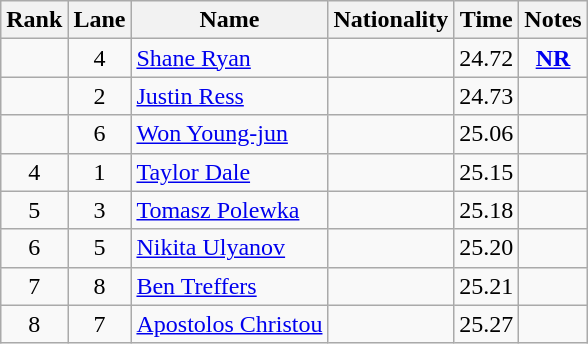<table class="wikitable sortable" style="text-align:center">
<tr>
<th>Rank</th>
<th>Lane</th>
<th>Name</th>
<th>Nationality</th>
<th>Time</th>
<th>Notes</th>
</tr>
<tr>
<td></td>
<td>4</td>
<td align="left"><a href='#'>Shane Ryan</a></td>
<td align="left"></td>
<td>24.72</td>
<td><strong><a href='#'>NR</a></strong></td>
</tr>
<tr>
<td></td>
<td>2</td>
<td align="left"><a href='#'>Justin Ress</a></td>
<td align="left"></td>
<td>24.73</td>
<td></td>
</tr>
<tr>
<td></td>
<td>6</td>
<td align="left"><a href='#'>Won Young-jun</a></td>
<td align="left"></td>
<td>25.06</td>
<td></td>
</tr>
<tr>
<td>4</td>
<td>1</td>
<td align="left"><a href='#'>Taylor Dale</a></td>
<td align="left"></td>
<td>25.15</td>
<td></td>
</tr>
<tr>
<td>5</td>
<td>3</td>
<td align="left"><a href='#'>Tomasz Polewka</a></td>
<td align="left"></td>
<td>25.18</td>
<td></td>
</tr>
<tr>
<td>6</td>
<td>5</td>
<td align="left"><a href='#'>Nikita Ulyanov</a></td>
<td align="left"></td>
<td>25.20</td>
<td></td>
</tr>
<tr>
<td>7</td>
<td>8</td>
<td align="left"><a href='#'>Ben Treffers</a></td>
<td align="left"></td>
<td>25.21</td>
<td></td>
</tr>
<tr>
<td>8</td>
<td>7</td>
<td align="left"><a href='#'>Apostolos Christou</a></td>
<td align="left"></td>
<td>25.27</td>
<td></td>
</tr>
</table>
